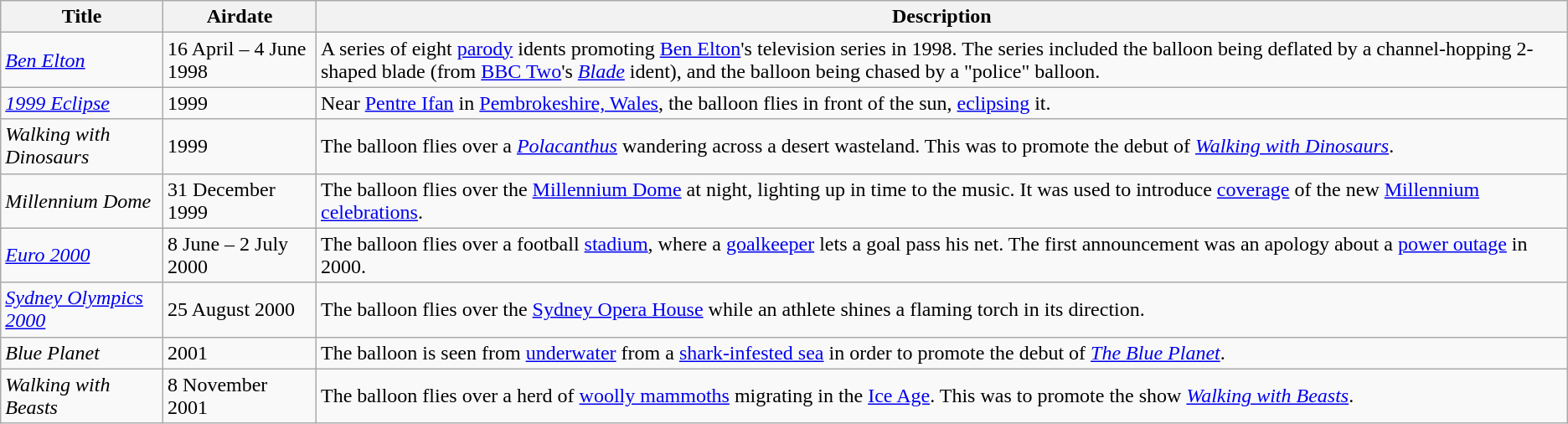<table class="wikitable">
<tr>
<th>Title</th>
<th>Airdate</th>
<th>Description</th>
</tr>
<tr>
<td><em><a href='#'>Ben Elton</a></em></td>
<td>16 April – 4 June 1998</td>
<td>A series of eight <a href='#'>parody</a> idents promoting <a href='#'>Ben Elton</a>'s television series in 1998. The series included the balloon being deflated by a channel-hopping 2-shaped blade (from <a href='#'>BBC Two</a>'s <em><a href='#'>Blade</a></em> ident), and the balloon being chased by a "police" balloon.</td>
</tr>
<tr>
<td><em><a href='#'>1999 Eclipse</a></em></td>
<td>1999</td>
<td>Near <a href='#'>Pentre Ifan</a> in <a href='#'>Pembrokeshire, Wales</a>, the balloon flies in front of the sun, <a href='#'>eclipsing</a> it.</td>
</tr>
<tr>
<td><em>Walking with Dinosaurs</em></td>
<td>1999</td>
<td>The balloon flies over a <em><a href='#'>Polacanthus</a></em> wandering across a desert wasteland. This was to promote the debut of <em><a href='#'>Walking with Dinosaurs</a></em>.</td>
</tr>
<tr>
<td><em>Millennium Dome</em></td>
<td>31 December 1999</td>
<td>The balloon flies over the <a href='#'>Millennium Dome</a> at night,  lighting up in time to the music. It was used to introduce <a href='#'>coverage</a> of the new <a href='#'>Millennium celebrations</a>.</td>
</tr>
<tr>
<td><em><a href='#'>Euro 2000</a></em></td>
<td>8 June – 2 July 2000</td>
<td>The balloon flies over a football <a href='#'>stadium</a>, where a <a href='#'>goalkeeper</a> lets a goal pass his net. The first announcement was an apology about a <a href='#'>power outage</a> in 2000.</td>
</tr>
<tr>
<td><em><a href='#'>Sydney Olympics 2000</a></em></td>
<td>25 August 2000</td>
<td>The balloon flies over the <a href='#'>Sydney Opera House</a> while an athlete shines a flaming torch in its direction.</td>
</tr>
<tr>
<td><em>Blue Planet</em></td>
<td>2001</td>
<td>The balloon is seen from <a href='#'>underwater</a> from a <a href='#'>shark-infested sea</a> in order to promote the debut of <em><a href='#'>The Blue Planet</a></em>.</td>
</tr>
<tr>
<td><em>Walking with Beasts</em></td>
<td>8 November 2001</td>
<td>The balloon flies over a herd of <a href='#'>woolly mammoths</a> migrating in the <a href='#'>Ice Age</a>. This was to promote the show <em><a href='#'>Walking with Beasts</a></em>.</td>
</tr>
</table>
